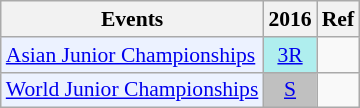<table class="wikitable" style="font-size: 90%; text-align:center">
<tr>
<th>Events</th>
<th>2016</th>
<th>Ref</th>
</tr>
<tr>
<td bgcolor="#ECF2FF"; align="left"><a href='#'>Asian Junior Championships</a></td>
<td bgcolor=AFEEEE><a href='#'>3R</a></td>
<td></td>
</tr>
<tr>
<td bgcolor="#ECF2FF"; align="left"><a href='#'>World Junior Championships</a></td>
<td bgcolor=silver><a href='#'>S</a></td>
<td></td>
</tr>
</table>
